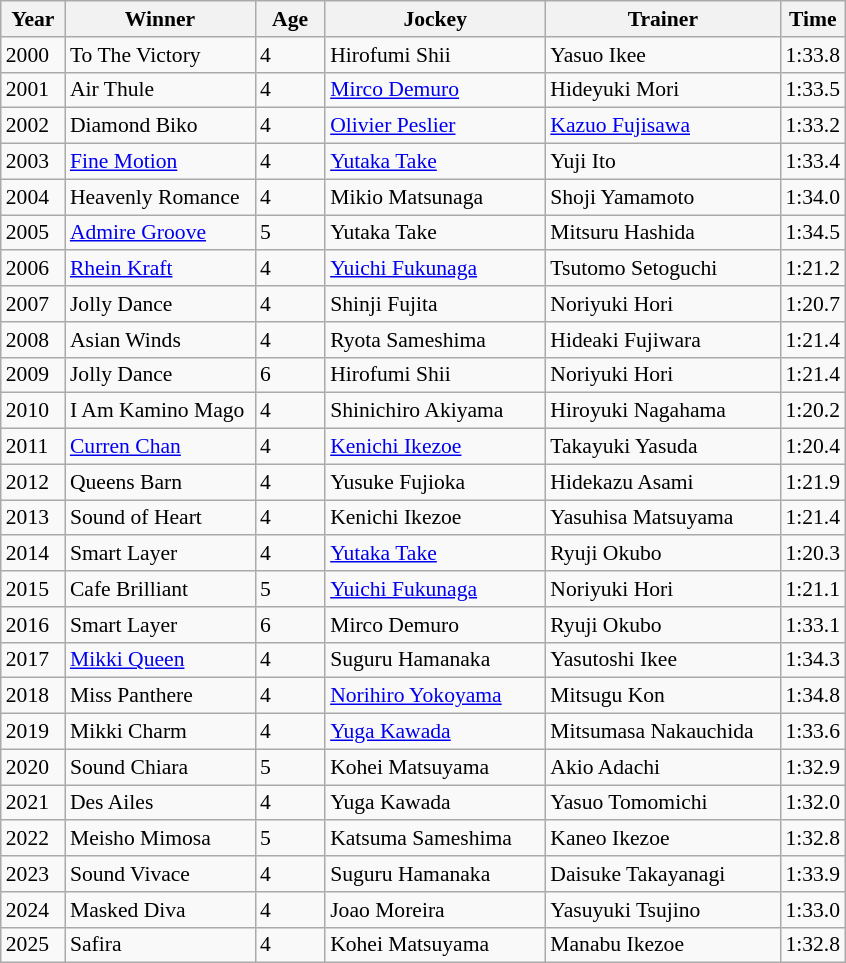<table class="wikitable sortable" style="font-size:90%">
<tr>
<th width="36px">Year<br></th>
<th width="120px">Winner<br></th>
<th width="40px">Age<br></th>
<th width="140px">Jockey<br></th>
<th width="150px">Trainer<br></th>
<th>Time<br></th>
</tr>
<tr>
<td>2000</td>
<td>To The Victory</td>
<td>4</td>
<td>Hirofumi Shii</td>
<td>Yasuo Ikee</td>
<td>1:33.8</td>
</tr>
<tr>
<td>2001</td>
<td>Air Thule</td>
<td>4</td>
<td><a href='#'>Mirco Demuro</a></td>
<td>Hideyuki Mori</td>
<td>1:33.5</td>
</tr>
<tr>
<td>2002</td>
<td>Diamond Biko</td>
<td>4</td>
<td><a href='#'>Olivier Peslier</a></td>
<td><a href='#'>Kazuo Fujisawa</a></td>
<td>1:33.2</td>
</tr>
<tr>
<td>2003</td>
<td><a href='#'>Fine Motion</a></td>
<td>4</td>
<td><a href='#'>Yutaka Take</a></td>
<td>Yuji Ito</td>
<td>1:33.4</td>
</tr>
<tr>
<td>2004</td>
<td>Heavenly Romance</td>
<td>4</td>
<td>Mikio Matsunaga</td>
<td>Shoji Yamamoto</td>
<td>1:34.0</td>
</tr>
<tr>
<td>2005</td>
<td><a href='#'>Admire Groove</a></td>
<td>5</td>
<td>Yutaka Take</td>
<td>Mitsuru Hashida</td>
<td>1:34.5</td>
</tr>
<tr>
<td>2006</td>
<td><a href='#'>Rhein Kraft</a></td>
<td>4</td>
<td><a href='#'>Yuichi Fukunaga</a></td>
<td>Tsutomo Setoguchi</td>
<td>1:21.2</td>
</tr>
<tr>
<td>2007</td>
<td>Jolly Dance</td>
<td>4</td>
<td>Shinji Fujita</td>
<td>Noriyuki Hori</td>
<td>1:20.7</td>
</tr>
<tr>
<td>2008</td>
<td>Asian Winds</td>
<td>4</td>
<td>Ryota Sameshima</td>
<td>Hideaki Fujiwara</td>
<td>1:21.4</td>
</tr>
<tr>
<td>2009</td>
<td>Jolly Dance</td>
<td>6</td>
<td>Hirofumi Shii</td>
<td>Noriyuki Hori</td>
<td>1:21.4</td>
</tr>
<tr>
<td>2010</td>
<td>I Am Kamino Mago</td>
<td>4</td>
<td>Shinichiro Akiyama</td>
<td>Hiroyuki Nagahama</td>
<td>1:20.2</td>
</tr>
<tr>
<td>2011</td>
<td><a href='#'>Curren Chan</a></td>
<td>4</td>
<td><a href='#'>Kenichi Ikezoe</a></td>
<td>Takayuki Yasuda</td>
<td>1:20.4</td>
</tr>
<tr>
<td>2012</td>
<td>Queens Barn</td>
<td>4</td>
<td>Yusuke Fujioka</td>
<td>Hidekazu Asami</td>
<td>1:21.9</td>
</tr>
<tr>
<td>2013</td>
<td>Sound of Heart</td>
<td>4</td>
<td>Kenichi Ikezoe</td>
<td>Yasuhisa Matsuyama</td>
<td>1:21.4</td>
</tr>
<tr>
<td>2014</td>
<td>Smart Layer</td>
<td>4</td>
<td><a href='#'>Yutaka Take</a></td>
<td>Ryuji Okubo</td>
<td>1:20.3</td>
</tr>
<tr>
<td>2015</td>
<td>Cafe Brilliant</td>
<td>5</td>
<td><a href='#'>Yuichi Fukunaga</a></td>
<td>Noriyuki Hori</td>
<td>1:21.1</td>
</tr>
<tr>
<td>2016</td>
<td>Smart Layer</td>
<td>6</td>
<td>Mirco Demuro</td>
<td>Ryuji Okubo</td>
<td>1:33.1</td>
</tr>
<tr>
<td>2017</td>
<td><a href='#'>Mikki Queen</a></td>
<td>4</td>
<td>Suguru Hamanaka</td>
<td>Yasutoshi Ikee</td>
<td>1:34.3</td>
</tr>
<tr>
<td>2018</td>
<td>Miss Panthere</td>
<td>4</td>
<td><a href='#'>Norihiro Yokoyama</a></td>
<td>Mitsugu Kon</td>
<td>1:34.8</td>
</tr>
<tr>
<td>2019</td>
<td>Mikki Charm</td>
<td>4</td>
<td><a href='#'>Yuga Kawada</a></td>
<td>Mitsumasa Nakauchida</td>
<td>1:33.6</td>
</tr>
<tr>
<td>2020</td>
<td>Sound Chiara</td>
<td>5</td>
<td>Kohei Matsuyama</td>
<td>Akio Adachi</td>
<td>1:32.9</td>
</tr>
<tr>
<td>2021</td>
<td>Des Ailes</td>
<td>4</td>
<td>Yuga Kawada</td>
<td>Yasuo Tomomichi</td>
<td>1:32.0</td>
</tr>
<tr>
<td>2022</td>
<td>Meisho Mimosa</td>
<td>5</td>
<td>Katsuma Sameshima</td>
<td>Kaneo Ikezoe</td>
<td>1:32.8</td>
</tr>
<tr>
<td>2023</td>
<td>Sound Vivace</td>
<td>4</td>
<td>Suguru Hamanaka</td>
<td>Daisuke Takayanagi</td>
<td>1:33.9</td>
</tr>
<tr>
<td>2024</td>
<td>Masked Diva</td>
<td>4</td>
<td>Joao Moreira</td>
<td>Yasuyuki Tsujino</td>
<td>1:33.0</td>
</tr>
<tr>
<td>2025</td>
<td>Safira</td>
<td>4</td>
<td>Kohei Matsuyama</td>
<td>Manabu Ikezoe</td>
<td>1:32.8</td>
</tr>
</table>
